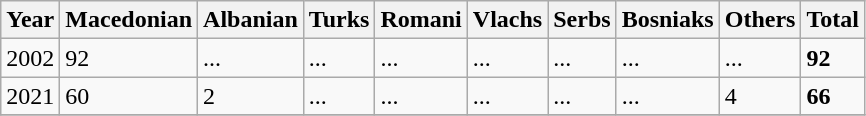<table class="wikitable">
<tr>
<th>Year</th>
<th>Macedonian</th>
<th>Albanian</th>
<th>Turks</th>
<th>Romani</th>
<th>Vlachs</th>
<th>Serbs</th>
<th>Bosniaks</th>
<th><abbr>Others</abbr></th>
<th>Total</th>
</tr>
<tr>
<td>2002</td>
<td>92</td>
<td>...</td>
<td>...</td>
<td>...</td>
<td>...</td>
<td>...</td>
<td>...</td>
<td>...</td>
<td><strong>92</strong></td>
</tr>
<tr>
<td>2021</td>
<td>60</td>
<td>2</td>
<td>...</td>
<td>...</td>
<td>...</td>
<td>...</td>
<td>...</td>
<td>4</td>
<td><strong>66</strong></td>
</tr>
<tr>
</tr>
</table>
